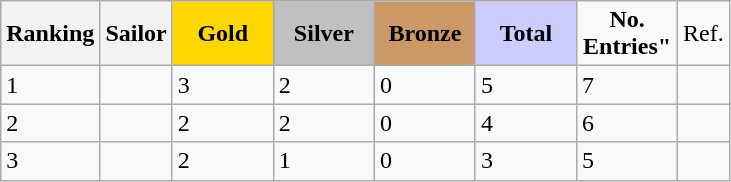<table class="wikitable sortable">
<tr>
<th align=center><strong>Ranking</strong></th>
<th align=center><strong>Sailor</strong></th>
<td style="background:gold; width:60px; text-align:center;"><strong>Gold</strong></td>
<td style="background:silver; width:60px; text-align:center;"><strong>Silver</strong></td>
<td style="background:#c96; width:60px; text-align:center;"><strong>Bronze</strong></td>
<td style="background:#ccf; width:60px; text-align:center;"><strong>Total</strong></td>
<td style="width:60px; text-align:center;"><strong>No. Entries"</strong></td>
<td>Ref.</td>
</tr>
<tr>
<td>1</td>
<td></td>
<td>3</td>
<td>2</td>
<td>0</td>
<td>5</td>
<td>7</td>
<td></td>
</tr>
<tr>
<td>2</td>
<td></td>
<td>2</td>
<td>2</td>
<td>0</td>
<td>4</td>
<td>6</td>
<td></td>
</tr>
<tr>
<td>3</td>
<td></td>
<td>2</td>
<td>1</td>
<td>0</td>
<td>3</td>
<td>5</td>
<td></td>
</tr>
</table>
